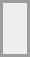<table align="center" border="0" cellpadding="4" cellspacing="4" style="border: 2px solid #9d9d9d;background-color:#eeeeee" valign="midlle">
<tr>
<td><br><div></div></td>
</tr>
</table>
